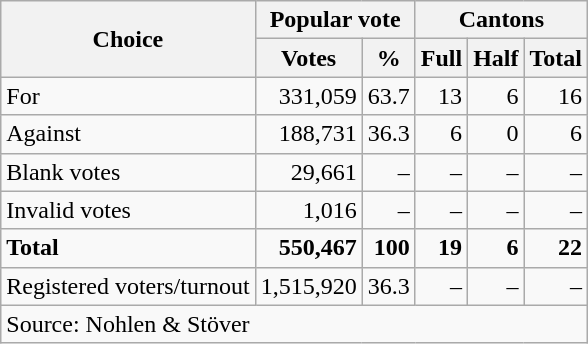<table class=wikitable style=text-align:right>
<tr>
<th rowspan=2>Choice</th>
<th colspan=2>Popular vote</th>
<th colspan=3>Cantons</th>
</tr>
<tr>
<th>Votes</th>
<th>%</th>
<th>Full</th>
<th>Half</th>
<th>Total</th>
</tr>
<tr>
<td align=left>For</td>
<td>331,059</td>
<td>63.7</td>
<td>13</td>
<td>6</td>
<td>16</td>
</tr>
<tr>
<td align=left>Against</td>
<td>188,731</td>
<td>36.3</td>
<td>6</td>
<td>0</td>
<td>6</td>
</tr>
<tr>
<td align=left>Blank votes</td>
<td>29,661</td>
<td>–</td>
<td>–</td>
<td>–</td>
<td>–</td>
</tr>
<tr>
<td align=left>Invalid votes</td>
<td>1,016</td>
<td>–</td>
<td>–</td>
<td>–</td>
<td>–</td>
</tr>
<tr>
<td align=left><strong>Total</strong></td>
<td><strong>550,467</strong></td>
<td><strong>100</strong></td>
<td><strong>19</strong></td>
<td><strong>6</strong></td>
<td><strong>22</strong></td>
</tr>
<tr>
<td align=left>Registered voters/turnout</td>
<td>1,515,920</td>
<td>36.3</td>
<td>–</td>
<td>–</td>
<td>–</td>
</tr>
<tr>
<td align=left colspan=6>Source: Nohlen & Stöver</td>
</tr>
</table>
